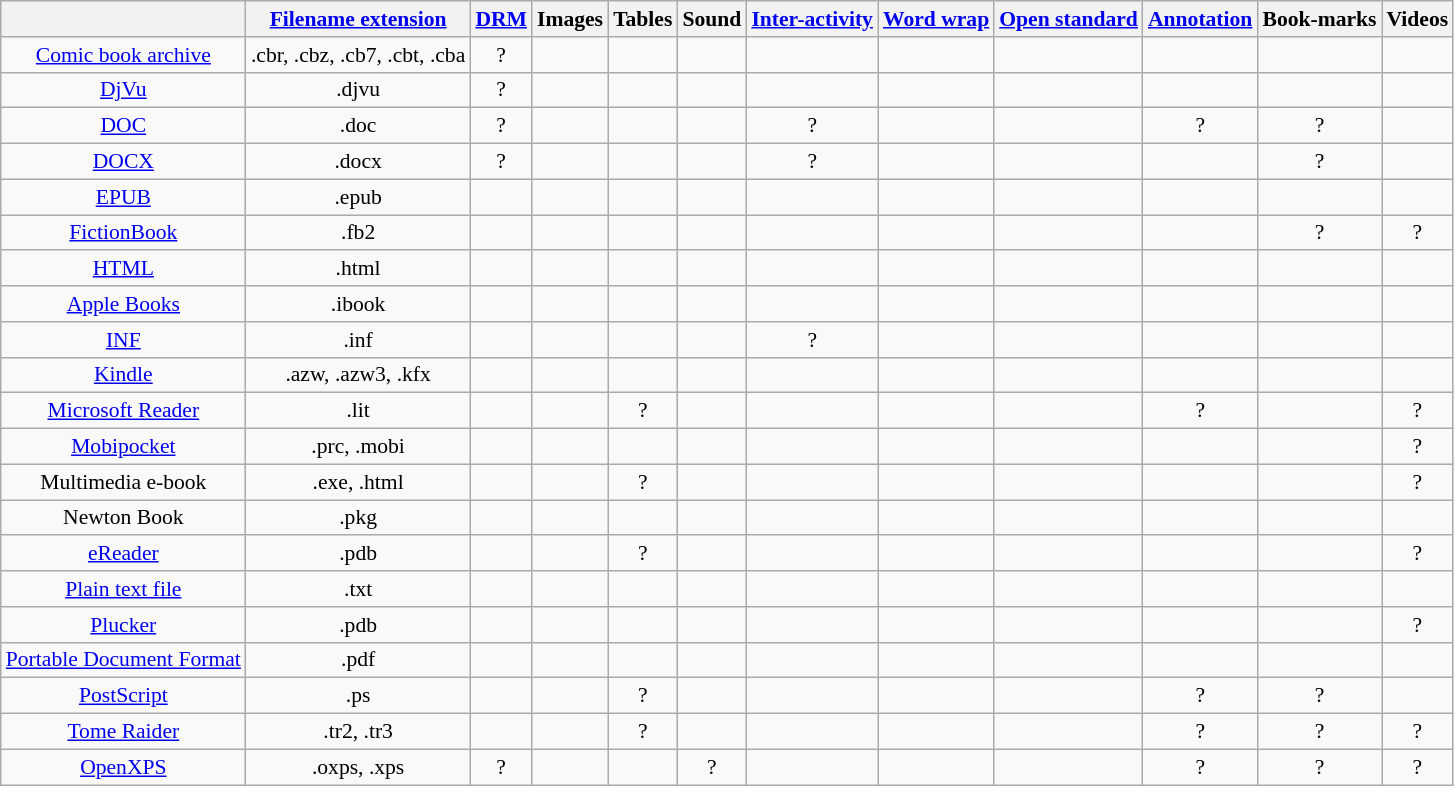<table class="wikitable sortable sort-under" style="text-align:center; font-size:90%">
<tr>
<th></th>
<th><a href='#'>Filename extension</a></th>
<th><a href='#'>DRM</a></th>
<th>Images</th>
<th>Tables</th>
<th>Sound</th>
<th><a href='#'>Inter-activity</a></th>
<th><a href='#'>Word wrap</a></th>
<th><a href='#'>Open standard</a></th>
<th><a href='#'>Annotation</a></th>
<th>Book-marks</th>
<th>Videos</th>
</tr>
<tr>
<td><a href='#'>Comic book archive</a></td>
<td>.cbr, .cbz, .cb7, .cbt, .cba</td>
<td>?</td>
<td></td>
<td></td>
<td></td>
<td></td>
<td></td>
<td></td>
<td></td>
<td></td>
<td></td>
</tr>
<tr>
<td><a href='#'>DjVu</a></td>
<td>.djvu</td>
<td>?</td>
<td></td>
<td></td>
<td></td>
<td></td>
<td></td>
<td></td>
<td></td>
<td></td>
<td></td>
</tr>
<tr>
<td><a href='#'>DOC</a></td>
<td>.doc</td>
<td>?</td>
<td></td>
<td></td>
<td></td>
<td>?</td>
<td></td>
<td></td>
<td>?</td>
<td>?</td>
<td></td>
</tr>
<tr>
<td><a href='#'>DOCX</a></td>
<td>.docx</td>
<td>?</td>
<td></td>
<td></td>
<td></td>
<td>?</td>
<td></td>
<td></td>
<td></td>
<td>?</td>
<td></td>
</tr>
<tr>
<td><a href='#'>EPUB</a></td>
<td>.epub</td>
<td></td>
<td></td>
<td></td>
<td></td>
<td></td>
<td></td>
<td></td>
<td></td>
<td></td>
<td></td>
</tr>
<tr>
<td><a href='#'>FictionBook</a></td>
<td>.fb2</td>
<td></td>
<td></td>
<td></td>
<td></td>
<td></td>
<td></td>
<td></td>
<td></td>
<td>?</td>
<td>?</td>
</tr>
<tr>
<td><a href='#'>HTML</a></td>
<td>.html</td>
<td></td>
<td></td>
<td></td>
<td></td>
<td></td>
<td></td>
<td></td>
<td></td>
<td></td>
<td></td>
</tr>
<tr>
<td><a href='#'>Apple Books</a></td>
<td>.ibook</td>
<td></td>
<td></td>
<td></td>
<td></td>
<td></td>
<td></td>
<td></td>
<td></td>
<td></td>
<td></td>
</tr>
<tr>
<td><a href='#'>INF</a></td>
<td>.inf</td>
<td></td>
<td></td>
<td></td>
<td></td>
<td>?</td>
<td></td>
<td></td>
<td></td>
<td></td>
<td></td>
</tr>
<tr>
<td><a href='#'>Kindle</a></td>
<td>.azw, .azw3, .kfx</td>
<td></td>
<td></td>
<td></td>
<td></td>
<td></td>
<td></td>
<td></td>
<td></td>
<td></td>
<td></td>
</tr>
<tr>
<td><a href='#'>Microsoft Reader</a></td>
<td>.lit</td>
<td></td>
<td></td>
<td>?</td>
<td></td>
<td></td>
<td></td>
<td></td>
<td>?</td>
<td></td>
<td>?</td>
</tr>
<tr>
<td><a href='#'>Mobipocket</a></td>
<td>.prc, .mobi</td>
<td></td>
<td></td>
<td></td>
<td></td>
<td></td>
<td></td>
<td></td>
<td></td>
<td></td>
<td>?</td>
</tr>
<tr>
<td>Multimedia e-book</td>
<td>.exe, .html</td>
<td></td>
<td></td>
<td>?</td>
<td></td>
<td></td>
<td></td>
<td></td>
<td></td>
<td></td>
<td>?</td>
</tr>
<tr>
<td>Newton Book</td>
<td>.pkg</td>
<td></td>
<td></td>
<td></td>
<td></td>
<td></td>
<td></td>
<td></td>
<td></td>
<td></td>
<td></td>
</tr>
<tr>
<td><a href='#'>eReader</a></td>
<td>.pdb</td>
<td></td>
<td></td>
<td>?</td>
<td></td>
<td></td>
<td></td>
<td></td>
<td></td>
<td></td>
<td>?</td>
</tr>
<tr>
<td><a href='#'>Plain text file</a></td>
<td>.txt</td>
<td></td>
<td></td>
<td></td>
<td></td>
<td></td>
<td></td>
<td></td>
<td></td>
<td></td>
<td></td>
</tr>
<tr>
<td><a href='#'>Plucker</a></td>
<td>.pdb</td>
<td></td>
<td></td>
<td></td>
<td></td>
<td></td>
<td></td>
<td></td>
<td></td>
<td></td>
<td>?</td>
</tr>
<tr>
<td><a href='#'>Portable Document Format</a></td>
<td>.pdf</td>
<td></td>
<td></td>
<td></td>
<td></td>
<td></td>
<td></td>
<td></td>
<td></td>
<td></td>
<td></td>
</tr>
<tr>
<td><a href='#'>PostScript</a></td>
<td>.ps</td>
<td></td>
<td></td>
<td>?</td>
<td></td>
<td></td>
<td></td>
<td></td>
<td>?</td>
<td>?</td>
<td></td>
</tr>
<tr>
<td><a href='#'>Tome Raider</a></td>
<td>.tr2, .tr3</td>
<td></td>
<td></td>
<td>?</td>
<td></td>
<td></td>
<td></td>
<td></td>
<td>?</td>
<td>?</td>
<td>?</td>
</tr>
<tr>
<td><a href='#'>OpenXPS</a></td>
<td>.oxps, .xps</td>
<td>?</td>
<td></td>
<td></td>
<td>?</td>
<td></td>
<td></td>
<td></td>
<td>?</td>
<td>?</td>
<td>?</td>
</tr>
</table>
